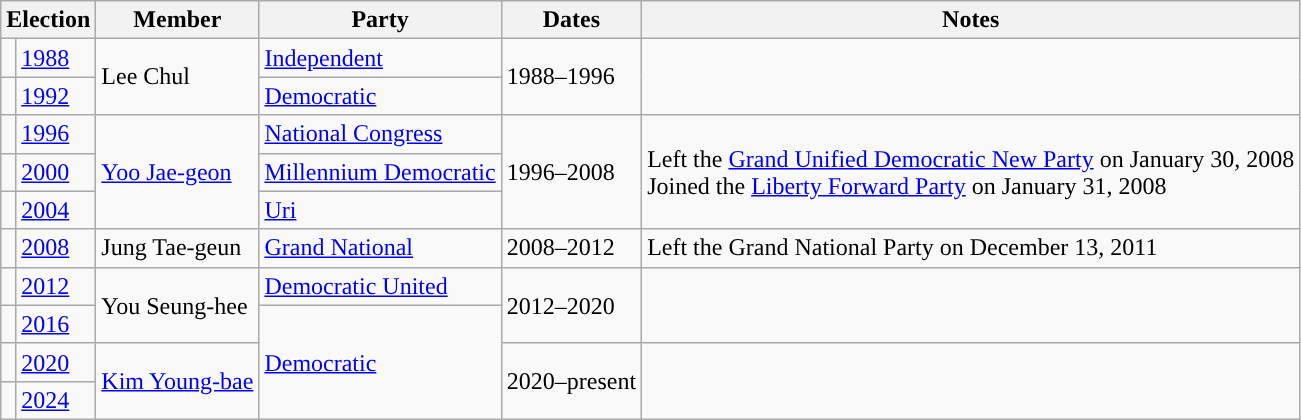<table class="wikitable">
<tr>
<th colspan="2">Election</th>
<th>Member</th>
<th>Party</th>
<th>Dates</th>
<th>Notes</th>
</tr>
<tr>
<td></td>
<td><a href='#'>1988</a></td>
<td rowspan="2">Lee Chul</td>
<td><a href='#'>Independent</a></td>
<td rowspan="2">1988–1996</td>
<td rowspan="2"></td>
</tr>
<tr>
<td></td>
<td><a href='#'>1992</a></td>
<td><a href='#'>Democratic</a></td>
</tr>
<tr>
<td></td>
<td><a href='#'>1996</a></td>
<td rowspan="3"><a href='#'>Yoo Jae-geon</a></td>
<td><a href='#'>National Congress</a></td>
<td rowspan="3">1996–2008</td>
<td rowspan="3">Left the <a href='#'>Grand Unified Democratic New Party</a> on January 30, 2008<br>Joined the <a href='#'>Liberty Forward Party</a> on January 31, 2008</td>
</tr>
<tr>
<td></td>
<td><a href='#'>2000</a></td>
<td><a href='#'>Millennium Democratic</a></td>
</tr>
<tr>
<td></td>
<td><a href='#'>2004</a></td>
<td><a href='#'>Uri</a></td>
</tr>
<tr>
<td></td>
<td><a href='#'>2008</a></td>
<td>Jung Tae-geun</td>
<td><a href='#'>Grand National</a></td>
<td>2008–2012</td>
<td>Left the Grand National Party on December 13, 2011</td>
</tr>
<tr>
<td></td>
<td><a href='#'>2012</a></td>
<td rowspan="2">You Seung-hee</td>
<td><a href='#'>Democratic United</a></td>
<td rowspan="2">2012–2020</td>
<td rowspan="2"></td>
</tr>
<tr>
<td></td>
<td><a href='#'>2016</a></td>
<td rowspan="3"><a href='#'>Democratic</a></td>
</tr>
<tr>
<td></td>
<td><a href='#'>2020</a></td>
<td rowspan="2"><a href='#'>Kim Young-bae</a></td>
<td rowspan="2">2020–present</td>
<td rowspan="2"></td>
</tr>
<tr>
<td></td>
<td><a href='#'>2024</a></td>
</tr>
</table>
